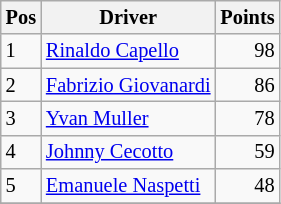<table class="wikitable" style="font-size: 85%;">
<tr>
<th>Pos</th>
<th>Driver</th>
<th>Points</th>
</tr>
<tr>
<td>1</td>
<td> <a href='#'>Rinaldo Capello</a></td>
<td align="right">98</td>
</tr>
<tr>
<td>2</td>
<td> <a href='#'>Fabrizio Giovanardi</a></td>
<td align="right">86</td>
</tr>
<tr>
<td>3</td>
<td> <a href='#'>Yvan Muller</a></td>
<td align="right">78</td>
</tr>
<tr>
<td>4</td>
<td> <a href='#'>Johnny Cecotto</a></td>
<td align="right">59</td>
</tr>
<tr>
<td>5</td>
<td> <a href='#'>Emanuele Naspetti</a></td>
<td align="right">48</td>
</tr>
<tr>
</tr>
</table>
